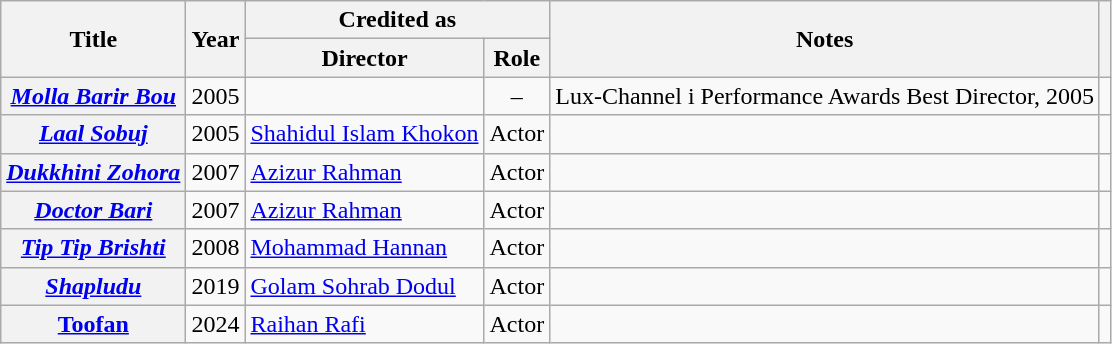<table class="wikitable plainrowheaders sortable" style="margin-right: 0;">
<tr>
<th rowspan="2" scope="col">Title</th>
<th ! rowspan="2" scope="col">Year</th>
<th ! colspan="2" scope="col">Credited as</th>
<th ! rowspan="2" scope="col" class="unsortable">Notes</th>
<th ! rowspan="2" scope="col" class="unsortable"></th>
</tr>
<tr>
<th scope="col">Director</th>
<th scope="col">Role</th>
</tr>
<tr>
<th><em><a href='#'>Molla Barir Bou</a></em></th>
<td>2005</td>
<td></td>
<td style="text-align: center;">–</td>
<td>Lux-Channel i Performance Awards Best Director, 2005</td>
<td style="text-align: center;"></td>
</tr>
<tr>
<th><em><a href='#'>Laal Sobuj</a></em></th>
<td>2005</td>
<td><a href='#'>Shahidul Islam Khokon</a></td>
<td>Actor</td>
<td></td>
<td></td>
</tr>
<tr>
<th><em><a href='#'>Dukkhini Zohora</a></em></th>
<td>2007</td>
<td><a href='#'>Azizur Rahman</a></td>
<td>Actor</td>
<td></td>
<td></td>
</tr>
<tr>
<th><em><a href='#'>Doctor Bari</a></em></th>
<td>2007</td>
<td><a href='#'>Azizur Rahman</a></td>
<td>Actor</td>
<td></td>
<td style="text-align: center;"></td>
</tr>
<tr>
<th><em><a href='#'>Tip Tip Brishti</a></em></th>
<td>2008</td>
<td><a href='#'>Mohammad Hannan</a></td>
<td>Actor</td>
<td></td>
<td></td>
</tr>
<tr>
<th><em><a href='#'>Shapludu</a></em></th>
<td>2019</td>
<td><a href='#'>Golam Sohrab Dodul</a></td>
<td>Actor</td>
<td></td>
<td></td>
</tr>
<tr>
<th><a href='#'>Toofan</a></th>
<td>2024</td>
<td><a href='#'>Raihan Rafi</a></td>
<td>Actor</td>
<td></td>
<td></td>
</tr>
</table>
